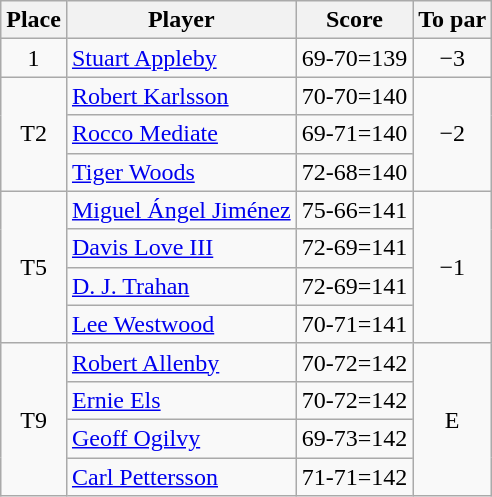<table class="wikitable">
<tr>
<th>Place</th>
<th>Player</th>
<th>Score</th>
<th>To par</th>
</tr>
<tr>
<td align=center align=center>1</td>
<td> <a href='#'>Stuart Appleby</a></td>
<td>69-70=139</td>
<td align=center>−3</td>
</tr>
<tr>
<td rowspan="3" align=center>T2</td>
<td> <a href='#'>Robert Karlsson</a></td>
<td>70-70=140</td>
<td rowspan="3" align=center>−2</td>
</tr>
<tr>
<td> <a href='#'>Rocco Mediate</a></td>
<td>69-71=140</td>
</tr>
<tr>
<td> <a href='#'>Tiger Woods</a></td>
<td>72-68=140</td>
</tr>
<tr>
<td rowspan="4" align=center>T5</td>
<td> <a href='#'>Miguel Ángel Jiménez</a></td>
<td>75-66=141</td>
<td rowspan="4" align=center>−1</td>
</tr>
<tr>
<td> <a href='#'>Davis Love III</a></td>
<td>72-69=141</td>
</tr>
<tr>
<td> <a href='#'>D. J. Trahan</a></td>
<td>72-69=141</td>
</tr>
<tr>
<td> <a href='#'>Lee Westwood</a></td>
<td>70-71=141</td>
</tr>
<tr>
<td rowspan="4" align=center>T9</td>
<td> <a href='#'>Robert Allenby</a></td>
<td>70-72=142</td>
<td rowspan="4" align=center>E</td>
</tr>
<tr>
<td> <a href='#'>Ernie Els</a></td>
<td>70-72=142</td>
</tr>
<tr>
<td> <a href='#'>Geoff Ogilvy</a></td>
<td>69-73=142</td>
</tr>
<tr>
<td> <a href='#'>Carl Pettersson</a></td>
<td>71-71=142</td>
</tr>
</table>
